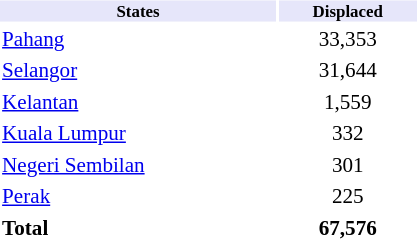<table class="toccolours" style="font-size:88%; float:right; clear:right; margin:0.5em 0 0.5em 1em; width:20em;">
<tr style="padding: 0; margin: 0">
<td colspan="6" style="padding: 0; margin: 0"></td>
</tr>
<tr style="font-size:80%;background:lavender">
<th>States</th>
<th>Displaced</th>
</tr>
<tr>
<td align="left"><a href='#'>Pahang</a></td>
<td style="text-align:center;">33,353</td>
</tr>
<tr>
<td align="left"><a href='#'>Selangor</a></td>
<td style="text-align:center;">31,644</td>
</tr>
<tr>
<td align="left"><a href='#'>Kelantan</a></td>
<td style="text-align:center;">1,559</td>
</tr>
<tr>
<td align="left"><a href='#'>Kuala Lumpur</a></td>
<td style="text-align:center;">332</td>
</tr>
<tr>
<td align="left"><a href='#'>Negeri Sembilan</a></td>
<td style="text-align:center;">301</td>
</tr>
<tr>
<td align="left"><a href='#'>Perak</a></td>
<td style="text-align:center;">225</td>
</tr>
<tr>
<td align="left"><strong>Total</strong></td>
<td style="text-align:center;"><strong>67,576</strong></td>
</tr>
<tr style="padding: 0; margin: 0">
<td colspan="6" style="padding: 0; margin: 0"></td>
</tr>
</table>
